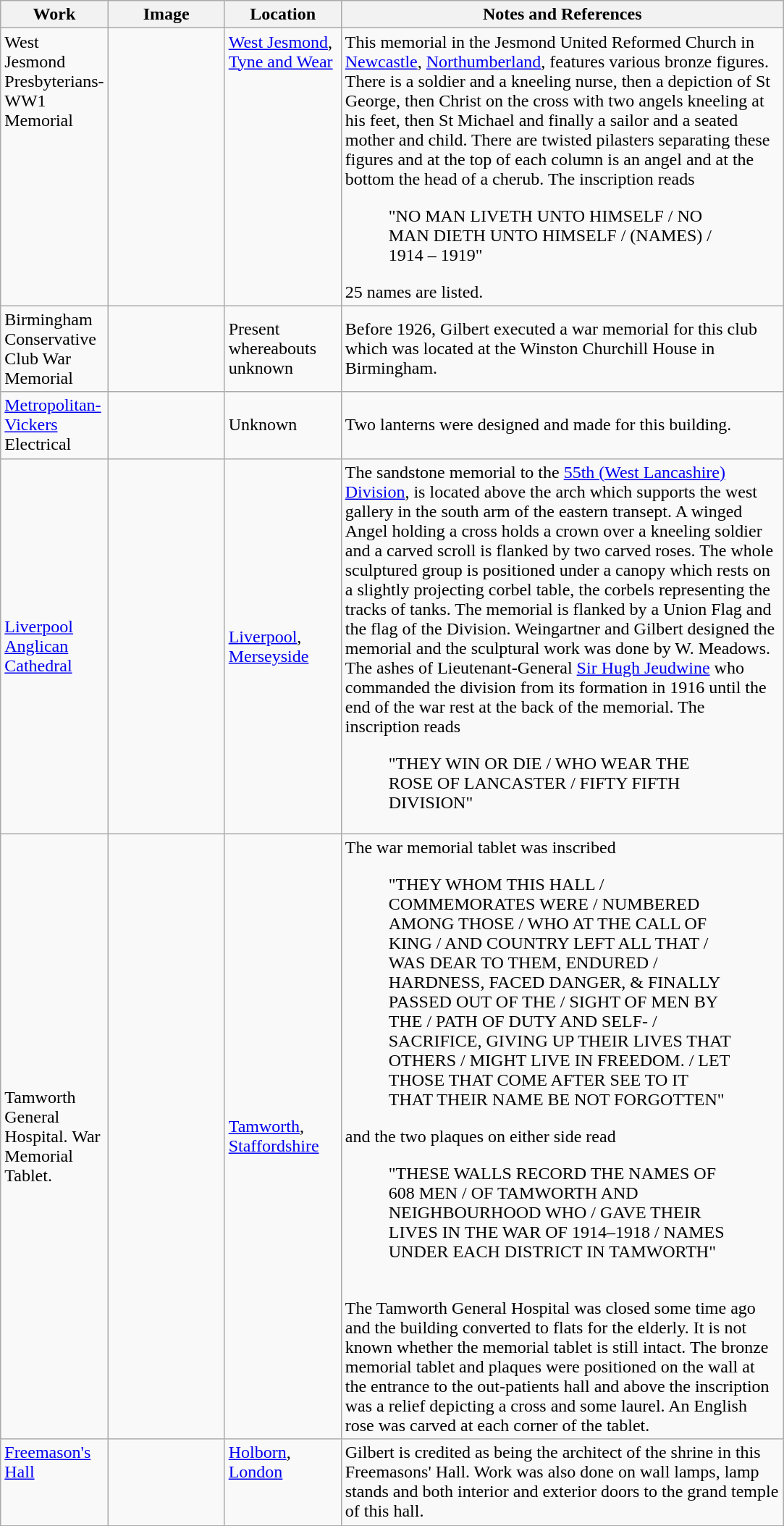<table class="wikitable sortable">
<tr>
<th style="width:90px">Work</th>
<th style="width:100px">Image</th>
<th style="width:100px">Location</th>
<th style="width:400px" class="unsortable">Notes and References</th>
</tr>
<tr valign="top">
<td>West Jesmond Presbyterians- WW1 Memorial</td>
<td></td>
<td><a href='#'>West Jesmond</a>, <a href='#'>Tyne and Wear</a></td>
<td>This memorial in the Jesmond United Reformed Church in <a href='#'>Newcastle</a>, <a href='#'>Northumberland</a>, features various bronze figures. There is a soldier and a kneeling nurse, then a depiction of St George, then Christ on the cross with two angels kneeling at his feet, then St Michael and finally a sailor and a seated mother and child. There are twisted pilasters separating these figures and at the top of each column is an angel and at the bottom the head of a cherub. The inscription reads <blockquote>"NO MAN LIVETH UNTO HIMSELF / NO MAN DIETH UNTO HIMSELF / (NAMES) / 1914 – 1919"</blockquote>25 names are listed.</td>
</tr>
<tr>
<td>Birmingham Conservative Club War Memorial</td>
<td></td>
<td>Present whereabouts unknown</td>
<td>Before 1926, Gilbert executed a war memorial for this club which was located at the Winston Churchill House in Birmingham.</td>
</tr>
<tr>
<td><a href='#'>Metropolitan-Vickers</a> Electrical</td>
<td></td>
<td>Unknown</td>
<td>Two lanterns were designed and made for this building.</td>
</tr>
<tr>
<td><a href='#'>Liverpool Anglican Cathedral</a></td>
<td></td>
<td><a href='#'>Liverpool</a>, <a href='#'>Merseyside</a></td>
<td>The sandstone memorial to the <a href='#'>55th (West Lancashire) Division</a>, is located above the arch which supports the west gallery in the south arm of the eastern transept. A winged Angel holding a cross holds a crown over a kneeling soldier and a carved scroll is flanked by two carved roses. The whole sculptured group is positioned under a canopy which rests on a slightly projecting corbel table, the corbels representing the tracks of tanks. The memorial is flanked by a Union Flag and the flag of the Division.  Weingartner and Gilbert designed the memorial and the sculptural work was done by W. Meadows. The ashes of Lieutenant-General <a href='#'>Sir Hugh Jeudwine</a> who commanded the division from its formation in 1916 until the end of the war rest at the back of the memorial.  The inscription reads <blockquote>"THEY WIN OR DIE / WHO WEAR THE ROSE OF LANCASTER / FIFTY FIFTH DIVISION"</blockquote></td>
</tr>
<tr>
<td>Tamworth General Hospital. War Memorial Tablet.</td>
<td></td>
<td><a href='#'>Tamworth</a>, <a href='#'>Staffordshire</a></td>
<td>The war memorial tablet was inscribed <blockquote>"THEY WHOM THIS HALL / COMMEMORATES WERE / NUMBERED AMONG THOSE / WHO AT THE CALL OF KING / AND COUNTRY LEFT ALL THAT / WAS DEAR TO THEM, ENDURED / HARDNESS, FACED DANGER, & FINALLY PASSED OUT OF THE / SIGHT OF MEN BY THE / PATH OF DUTY AND SELF- / SACRIFICE, GIVING UP THEIR LIVES THAT OTHERS / MIGHT LIVE IN FREEDOM. / LET THOSE THAT COME AFTER SEE TO IT THAT THEIR NAME BE NOT FORGOTTEN"</blockquote>and the two plaques on either side read <blockquote>"THESE WALLS RECORD THE NAMES OF 608 MEN / OF TAMWORTH AND NEIGHBOURHOOD WHO / GAVE THEIR LIVES IN THE WAR OF 1914–1918 / NAMES UNDER EACH DISTRICT IN TAMWORTH"</blockquote><br>The Tamworth General Hospital was closed some time ago and the building converted to flats for the elderly. It is not known whether the memorial tablet is still intact.  The bronze memorial tablet and plaques were positioned on the wall at the entrance to the out-patients hall and above the inscription was a relief depicting a cross and some laurel. An English rose was carved at each corner of the tablet.</td>
</tr>
<tr valign="top">
<td><a href='#'>Freemason's Hall</a></td>
<td></td>
<td><a href='#'>Holborn</a>, <a href='#'>London</a></td>
<td>Gilbert is credited as being the architect of the shrine in this Freemasons' Hall. Work was also done on wall lamps, lamp stands and both interior and exterior doors to the grand temple of this hall.</td>
</tr>
</table>
